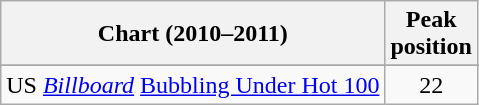<table class="wikitable sortable">
<tr>
<th align="left">Chart (2010–2011)</th>
<th align="center">Peak<br>position</th>
</tr>
<tr>
</tr>
<tr>
<td>US <em><a href='#'>Billboard</a></em> <a href='#'>Bubbling Under Hot 100</a></td>
<td align="center">22</td>
</tr>
</table>
